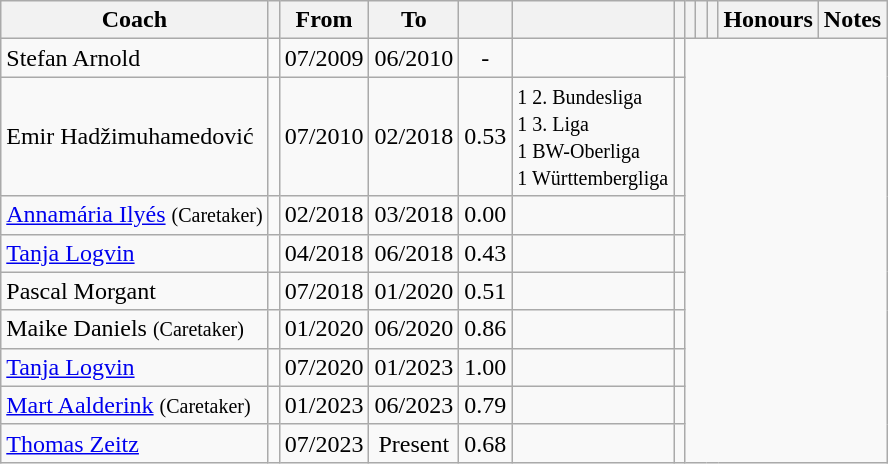<table class="wikitable sortable" style="text-align: center;">
<tr>
<th>Coach</th>
<th></th>
<th>From</th>
<th class="unsortable">To</th>
<th></th>
<th></th>
<th></th>
<th></th>
<th></th>
<th></th>
<th class="unsortable">Honours</th>
<th class="unsortable">Notes</th>
</tr>
<tr>
<td align=left>Stefan Arnold</td>
<td align=center></td>
<td align=center>07/2009</td>
<td align=center>06/2010<br></td>
<td align=center>-</td>
<td></td>
<td></td>
</tr>
<tr>
<td align=left>Emir Hadžimuhamedović</td>
<td align=center></td>
<td align=center>07/2010</td>
<td align=center>02/2018<br></td>
<td align=center>0.53</td>
<td align=left><small>1 2. Bundesliga<br>1 3. Liga<br>1 BW-Oberliga<br>1 Württembergliga</small></td>
<td></td>
</tr>
<tr>
<td align=left><a href='#'>Annamária Ilyés</a> <small>(Caretaker)</small></td>
<td align=center></td>
<td align=center>02/2018</td>
<td align=center>03/2018<br></td>
<td align=center>0.00</td>
<td></td>
<td></td>
</tr>
<tr>
<td align=left><a href='#'>Tanja Logvin</a></td>
<td align=center></td>
<td align=center>04/2018</td>
<td align=center>06/2018<br></td>
<td align=center>0.43</td>
<td></td>
<td></td>
</tr>
<tr>
<td align=left>Pascal Morgant</td>
<td align=center></td>
<td align=center>07/2018</td>
<td align=center>01/2020<br></td>
<td align=center>0.51</td>
<td></td>
<td></td>
</tr>
<tr>
<td align=left>Maike Daniels <small>(Caretaker)</small></td>
<td align=center></td>
<td align=center>01/2020</td>
<td align=center>06/2020<br></td>
<td align=center>0.86</td>
<td></td>
<td></td>
</tr>
<tr>
<td align=left><a href='#'>Tanja Logvin</a></td>
<td align=center></td>
<td align=center>07/2020</td>
<td align=center>01/2023<br></td>
<td align=center>1.00</td>
<td></td>
<td></td>
</tr>
<tr>
<td align=left><a href='#'>Mart Aalderink</a> <small>(Caretaker)</small></td>
<td align=center></td>
<td align=center>01/2023</td>
<td align=center>06/2023<br></td>
<td align=center>0.79</td>
<td></td>
<td></td>
</tr>
<tr>
<td align=left><a href='#'>Thomas Zeitz</a></td>
<td align=center></td>
<td align=center>07/2023</td>
<td align=center>Present<br></td>
<td align=center>0.68</td>
<td></td>
<td></td>
</tr>
</table>
